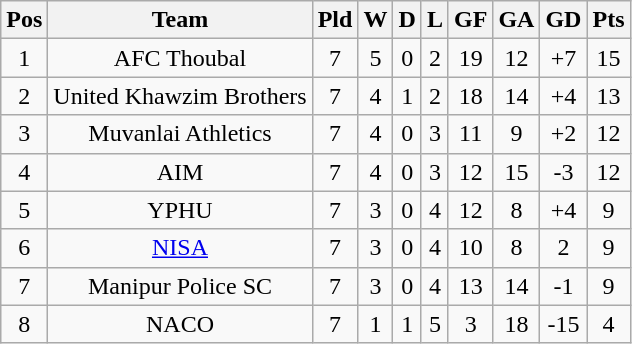<table class="wikitable" style="text-align:center;">
<tr>
<th>Pos</th>
<th>Team</th>
<th>Pld</th>
<th>W</th>
<th>D</th>
<th>L</th>
<th>GF</th>
<th>GA</th>
<th>GD</th>
<th>Pts</th>
</tr>
<tr>
<td style="text-align:center;">1</td>
<td>AFC Thoubal</td>
<td>7</td>
<td>5</td>
<td>0</td>
<td>2</td>
<td>19</td>
<td>12</td>
<td>+7</td>
<td>15</td>
</tr>
<tr>
<td>2</td>
<td>United Khawzim Brothers</td>
<td>7</td>
<td>4</td>
<td>1</td>
<td>2</td>
<td>18</td>
<td>14</td>
<td>+4</td>
<td>13</td>
</tr>
<tr>
<td>3</td>
<td>Muvanlai Athletics</td>
<td>7</td>
<td>4</td>
<td>0</td>
<td>3</td>
<td>11</td>
<td>9</td>
<td>+2</td>
<td>12</td>
</tr>
<tr>
<td>4</td>
<td>AIM</td>
<td>7</td>
<td>4</td>
<td>0</td>
<td>3</td>
<td>12</td>
<td>15</td>
<td>-3</td>
<td>12</td>
</tr>
<tr>
<td>5</td>
<td>YPHU</td>
<td>7</td>
<td>3</td>
<td>0</td>
<td>4</td>
<td>12</td>
<td>8</td>
<td>+4</td>
<td>9</td>
</tr>
<tr>
<td>6</td>
<td><a href='#'>NISA</a></td>
<td>7</td>
<td>3</td>
<td>0</td>
<td>4</td>
<td>10</td>
<td>8</td>
<td>2</td>
<td>9</td>
</tr>
<tr>
<td>7</td>
<td>Manipur Police SC</td>
<td>7</td>
<td>3</td>
<td>0</td>
<td>4</td>
<td>13</td>
<td>14</td>
<td>-1</td>
<td>9</td>
</tr>
<tr>
<td>8</td>
<td>NACO</td>
<td>7</td>
<td>1</td>
<td>1</td>
<td>5</td>
<td>3</td>
<td>18</td>
<td>-15</td>
<td>4</td>
</tr>
</table>
